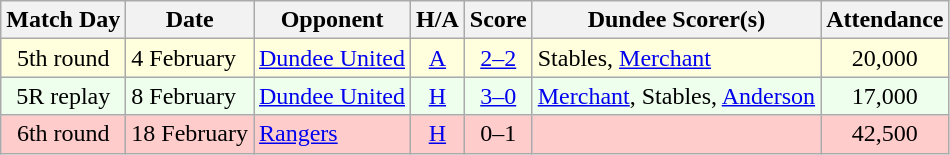<table class="wikitable" style="text-align:center">
<tr>
<th>Match Day</th>
<th>Date</th>
<th>Opponent</th>
<th>H/A</th>
<th>Score</th>
<th>Dundee Scorer(s)</th>
<th>Attendance</th>
</tr>
<tr bgcolor="#FFFFDD">
<td>5th round</td>
<td align="left">4 February</td>
<td align="left"><a href='#'>Dundee United</a></td>
<td><a href='#'>A</a></td>
<td><a href='#'>2–2</a></td>
<td align="left">Stables, <a href='#'>Merchant</a></td>
<td>20,000</td>
</tr>
<tr bgcolor="#EEFFEE">
<td>5R replay</td>
<td align="left">8 February</td>
<td align="left"><a href='#'>Dundee United</a></td>
<td><a href='#'>H</a></td>
<td><a href='#'>3–0</a></td>
<td align="left"><a href='#'>Merchant</a>, Stables, <a href='#'>Anderson</a></td>
<td>17,000</td>
</tr>
<tr bgcolor="#FFCCCC">
<td>6th round</td>
<td align="left">18 February</td>
<td align="left"><a href='#'>Rangers</a></td>
<td><a href='#'>H</a></td>
<td>0–1</td>
<td align="left"></td>
<td>42,500</td>
</tr>
</table>
